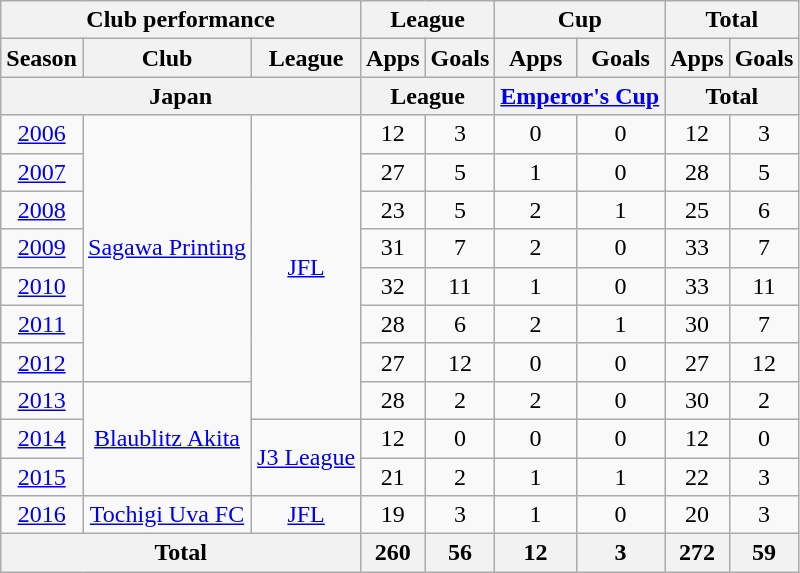<table class="wikitable" style="text-align:center;">
<tr>
<th colspan=3>Club performance</th>
<th colspan=2>League</th>
<th colspan=2>Cup</th>
<th colspan=2>Total</th>
</tr>
<tr>
<th>Season</th>
<th>Club</th>
<th>League</th>
<th>Apps</th>
<th>Goals</th>
<th>Apps</th>
<th>Goals</th>
<th>Apps</th>
<th>Goals</th>
</tr>
<tr>
<th colspan=3>Japan</th>
<th colspan=2>League</th>
<th colspan=2><a href='#'>Emperor's Cup</a></th>
<th colspan=2>Total</th>
</tr>
<tr>
<td><a href='#'>2006</a></td>
<td rowspan="7"><a href='#'>Sagawa Printing</a></td>
<td rowspan="8"><a href='#'>JFL</a></td>
<td>12</td>
<td>3</td>
<td>0</td>
<td>0</td>
<td>12</td>
<td>3</td>
</tr>
<tr>
<td><a href='#'>2007</a></td>
<td>27</td>
<td>5</td>
<td>1</td>
<td>0</td>
<td>28</td>
<td>5</td>
</tr>
<tr>
<td><a href='#'>2008</a></td>
<td>23</td>
<td>5</td>
<td>2</td>
<td>1</td>
<td>25</td>
<td>6</td>
</tr>
<tr>
<td><a href='#'>2009</a></td>
<td>31</td>
<td>7</td>
<td>2</td>
<td>0</td>
<td>33</td>
<td>7</td>
</tr>
<tr>
<td><a href='#'>2010</a></td>
<td>32</td>
<td>11</td>
<td>1</td>
<td>0</td>
<td>33</td>
<td>11</td>
</tr>
<tr>
<td><a href='#'>2011</a></td>
<td>28</td>
<td>6</td>
<td>2</td>
<td>1</td>
<td>30</td>
<td>7</td>
</tr>
<tr>
<td><a href='#'>2012</a></td>
<td>27</td>
<td>12</td>
<td>0</td>
<td>0</td>
<td>27</td>
<td>12</td>
</tr>
<tr>
<td><a href='#'>2013</a></td>
<td rowspan="3"><a href='#'>Blaublitz Akita</a></td>
<td>28</td>
<td>2</td>
<td>2</td>
<td>0</td>
<td>30</td>
<td>2</td>
</tr>
<tr>
<td><a href='#'>2014</a></td>
<td rowspan="2"><a href='#'>J3 League</a></td>
<td>12</td>
<td>0</td>
<td>0</td>
<td>0</td>
<td>12</td>
<td>0</td>
</tr>
<tr>
<td><a href='#'>2015</a></td>
<td>21</td>
<td>2</td>
<td>1</td>
<td>1</td>
<td>22</td>
<td>3</td>
</tr>
<tr>
<td><a href='#'>2016</a></td>
<td rowspan="1"><a href='#'>Tochigi Uva FC</a></td>
<td rowspan="1"><a href='#'>JFL</a></td>
<td>19</td>
<td>3</td>
<td>1</td>
<td>0</td>
<td>20</td>
<td>3</td>
</tr>
<tr>
<th colspan=3>Total</th>
<th>260</th>
<th>56</th>
<th>12</th>
<th>3</th>
<th>272</th>
<th>59</th>
</tr>
</table>
